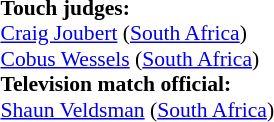<table style="width:100%; font-size:90%;">
<tr>
<td><br><strong>Touch judges:</strong>
<br><a href='#'>Craig Joubert</a> (<a href='#'>South Africa</a>)
<br><a href='#'>Cobus Wessels</a> (<a href='#'>South Africa</a>)
<br><strong>Television match official:</strong>
<br><a href='#'>Shaun Veldsman</a> (<a href='#'>South Africa</a>)</td>
</tr>
</table>
